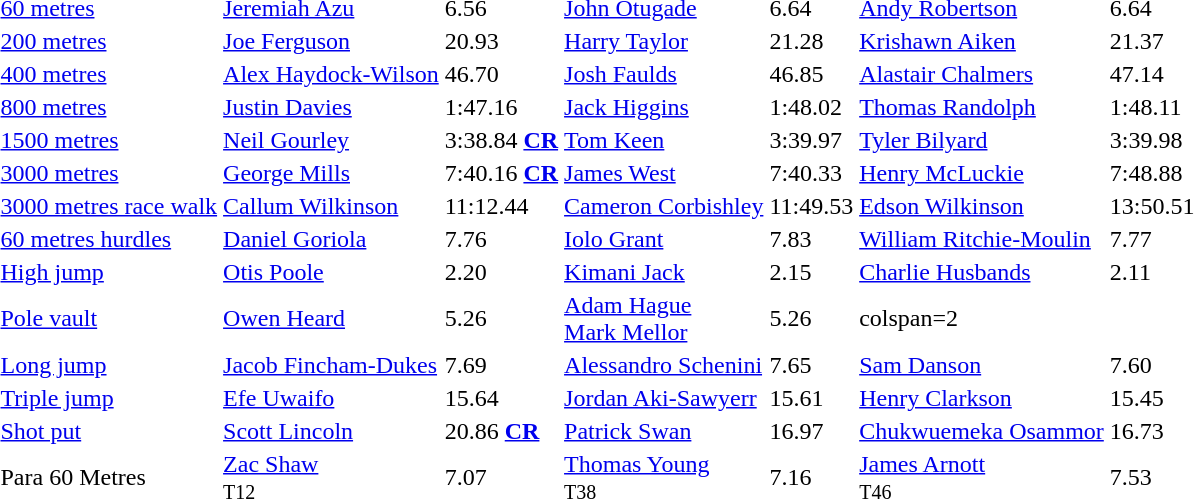<table>
<tr>
<td><a href='#'>60 metres</a></td>
<td><a href='#'>Jeremiah Azu</a></td>
<td>6.56 </td>
<td><a href='#'>John Otugade</a></td>
<td>6.64</td>
<td><a href='#'>Andy Robertson</a></td>
<td>6.64</td>
</tr>
<tr>
<td><a href='#'>200 metres</a></td>
<td><a href='#'>Joe Ferguson</a></td>
<td>20.93 </td>
<td><a href='#'>Harry Taylor</a></td>
<td>21.28</td>
<td><a href='#'>Krishawn Aiken</a></td>
<td>21.37</td>
</tr>
<tr>
<td><a href='#'>400 metres</a></td>
<td><a href='#'>Alex Haydock-Wilson</a></td>
<td>46.70</td>
<td><a href='#'>Josh Faulds</a></td>
<td>46.85 </td>
<td><a href='#'>Alastair Chalmers</a></td>
<td>47.14</td>
</tr>
<tr>
<td><a href='#'>800 metres</a></td>
<td><a href='#'>Justin Davies</a></td>
<td>1:47.16</td>
<td><a href='#'>Jack Higgins</a></td>
<td>1:48.02</td>
<td><a href='#'>Thomas Randolph</a></td>
<td>1:48.11</td>
</tr>
<tr>
<td><a href='#'>1500 metres</a></td>
<td><a href='#'>Neil Gourley</a></td>
<td>3:38.84 <strong><a href='#'>CR</a></strong></td>
<td><a href='#'>Tom Keen</a></td>
<td>3:39.97</td>
<td><a href='#'>Tyler Bilyard</a></td>
<td>3:39.98</td>
</tr>
<tr>
<td><a href='#'>3000 metres</a></td>
<td><a href='#'>George Mills</a></td>
<td>7:40.16 <strong><a href='#'>CR</a></strong></td>
<td><a href='#'>James West</a></td>
<td>7:40.33</td>
<td><a href='#'>Henry McLuckie</a></td>
<td>7:48.88</td>
</tr>
<tr>
<td><a href='#'>3000 metres race walk</a></td>
<td><a href='#'>Callum Wilkinson</a></td>
<td>11:12.44</td>
<td><a href='#'>Cameron Corbishley</a></td>
<td>11:49.53</td>
<td><a href='#'>Edson Wilkinson</a></td>
<td>13:50.51</td>
</tr>
<tr>
<td><a href='#'>60 metres hurdles</a></td>
<td><a href='#'>Daniel Goriola</a></td>
<td>7.76 </td>
<td><a href='#'>Iolo Grant</a></td>
<td>7.83 </td>
<td><a href='#'>William Ritchie-Moulin</a></td>
<td>7.77 </td>
</tr>
<tr>
<td><a href='#'>High jump</a></td>
<td><a href='#'>Otis Poole</a></td>
<td>2.20 </td>
<td><a href='#'>Kimani Jack</a></td>
<td>2.15</td>
<td><a href='#'>Charlie Husbands</a></td>
<td>2.11</td>
</tr>
<tr>
<td><a href='#'>Pole vault</a></td>
<td><a href='#'>Owen Heard</a></td>
<td>5.26</td>
<td><a href='#'>Adam Hague</a> <br><a href='#'>Mark Mellor</a></td>
<td>5.26 </td>
<td>colspan=2 </td>
</tr>
<tr>
<td><a href='#'>Long jump</a></td>
<td><a href='#'>Jacob Fincham-Dukes</a></td>
<td>7.69</td>
<td><a href='#'>Alessandro Schenini</a></td>
<td>7.65</td>
<td><a href='#'>Sam Danson</a></td>
<td>7.60 </td>
</tr>
<tr>
<td><a href='#'>Triple jump</a></td>
<td><a href='#'>Efe Uwaifo</a></td>
<td>15.64</td>
<td><a href='#'>Jordan Aki-Sawyerr</a></td>
<td>15.61 </td>
<td><a href='#'>Henry Clarkson</a></td>
<td>15.45 </td>
</tr>
<tr>
<td><a href='#'>Shot put</a></td>
<td><a href='#'>Scott Lincoln</a></td>
<td>20.86 <strong><a href='#'>CR</a></strong></td>
<td><a href='#'>Patrick Swan</a></td>
<td>16.97</td>
<td><a href='#'>Chukwuemeka Osammor</a></td>
<td>16.73 </td>
</tr>
<tr>
<td>Para 60 Metres</td>
<td><a href='#'>Zac Shaw</a><br><small>T12 </small></td>
<td>7.07</td>
<td><a href='#'>Thomas Young</a><br><small>T38</small></td>
<td>7.16</td>
<td><a href='#'>James Arnott</a><br><small>T46 </small></td>
<td>7.53</td>
</tr>
</table>
